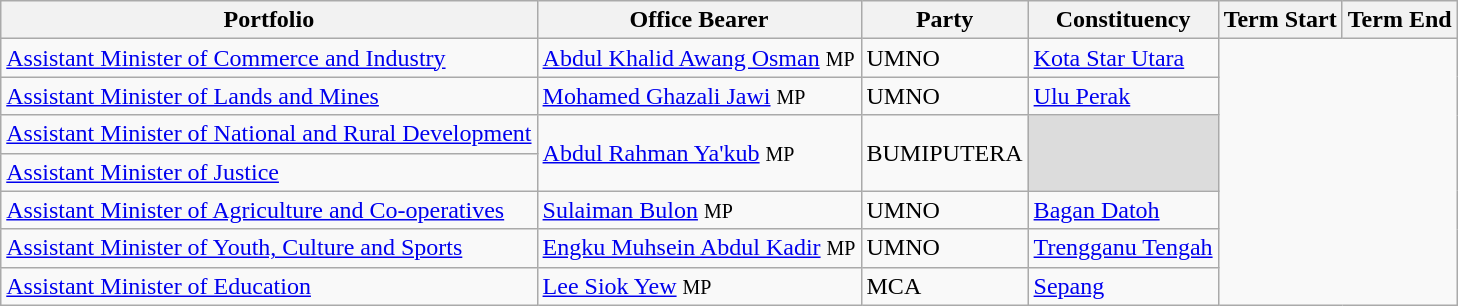<table class="sortable wikitable">
<tr>
<th>Portfolio</th>
<th>Office Bearer</th>
<th>Party</th>
<th>Constituency</th>
<th>Term Start</th>
<th>Term End</th>
</tr>
<tr>
<td><a href='#'>Assistant Minister of Commerce and Industry</a></td>
<td><a href='#'>Abdul Khalid Awang Osman</a> <small>MP</small></td>
<td>UMNO</td>
<td><a href='#'>Kota Star Utara</a></td>
</tr>
<tr>
<td><a href='#'>Assistant Minister of Lands and Mines</a></td>
<td><a href='#'>Mohamed Ghazali Jawi</a> <small>MP</small></td>
<td>UMNO</td>
<td><a href='#'>Ulu Perak</a></td>
</tr>
<tr>
<td><a href='#'>Assistant Minister of National and Rural Development</a></td>
<td rowspan=2><a href='#'>Abdul Rahman Ya'kub</a> <small>MP</small></td>
<td rowspan=2>BUMIPUTERA</td>
<td rowspan=2 bgcolor=dcdcdc></td>
</tr>
<tr>
<td><a href='#'>Assistant Minister of Justice</a></td>
</tr>
<tr>
<td><a href='#'>Assistant Minister of Agriculture and Co-operatives</a></td>
<td><a href='#'>Sulaiman Bulon</a> <small>MP</small></td>
<td>UMNO</td>
<td><a href='#'>Bagan Datoh</a></td>
</tr>
<tr>
<td><a href='#'>Assistant Minister of Youth, Culture and Sports</a></td>
<td><a href='#'>Engku Muhsein Abdul Kadir</a> <small>MP</small></td>
<td>UMNO</td>
<td><a href='#'>Trengganu Tengah</a></td>
</tr>
<tr>
<td><a href='#'>Assistant Minister of Education</a></td>
<td><a href='#'>Lee Siok Yew</a> <small>MP</small></td>
<td>MCA</td>
<td><a href='#'>Sepang</a></td>
</tr>
</table>
